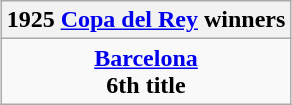<table class="wikitable" style="text-align: center; margin: 0 auto;">
<tr>
<th>1925 <a href='#'>Copa del Rey</a> winners</th>
</tr>
<tr>
<td><strong><a href='#'>Barcelona</a></strong><br><strong>6th title</strong></td>
</tr>
</table>
